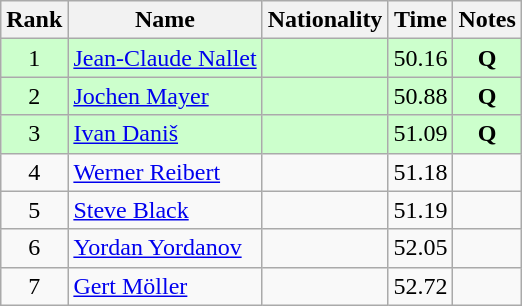<table class="wikitable sortable" style="text-align:center">
<tr>
<th>Rank</th>
<th>Name</th>
<th>Nationality</th>
<th>Time</th>
<th>Notes</th>
</tr>
<tr bgcolor=ccffcc>
<td>1</td>
<td align=left><a href='#'>Jean-Claude Nallet</a></td>
<td align=left></td>
<td>50.16</td>
<td><strong>Q</strong></td>
</tr>
<tr bgcolor=ccffcc>
<td>2</td>
<td align=left><a href='#'>Jochen Mayer</a></td>
<td align=left></td>
<td>50.88</td>
<td><strong>Q</strong></td>
</tr>
<tr bgcolor=ccffcc>
<td>3</td>
<td align=left><a href='#'>Ivan Daniš</a></td>
<td align=left></td>
<td>51.09</td>
<td><strong>Q</strong></td>
</tr>
<tr>
<td>4</td>
<td align=left><a href='#'>Werner Reibert</a></td>
<td align=left></td>
<td>51.18</td>
<td></td>
</tr>
<tr>
<td>5</td>
<td align=left><a href='#'>Steve Black</a></td>
<td align=left></td>
<td>51.19</td>
<td></td>
</tr>
<tr>
<td>6</td>
<td align=left><a href='#'>Yordan Yordanov</a></td>
<td align=left></td>
<td>52.05</td>
<td></td>
</tr>
<tr>
<td>7</td>
<td align=left><a href='#'>Gert Möller</a></td>
<td align=left></td>
<td>52.72</td>
<td></td>
</tr>
</table>
